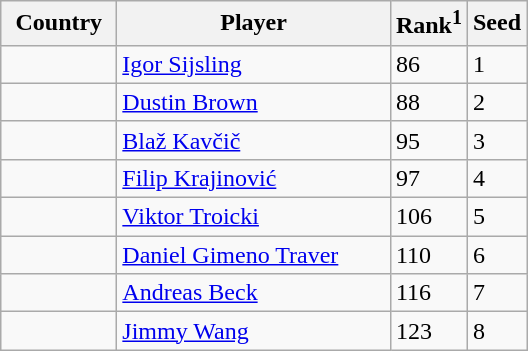<table class="sortable wikitable">
<tr>
<th width="70">Country</th>
<th width="175">Player</th>
<th>Rank<sup>1</sup></th>
<th>Seed</th>
</tr>
<tr>
<td></td>
<td><a href='#'>Igor Sijsling</a></td>
<td>86</td>
<td>1</td>
</tr>
<tr>
<td></td>
<td><a href='#'>Dustin Brown</a></td>
<td>88</td>
<td>2</td>
</tr>
<tr>
<td></td>
<td><a href='#'>Blaž Kavčič</a></td>
<td>95</td>
<td>3</td>
</tr>
<tr>
<td></td>
<td><a href='#'>Filip Krajinović</a></td>
<td>97</td>
<td>4</td>
</tr>
<tr>
<td></td>
<td><a href='#'>Viktor Troicki</a></td>
<td>106</td>
<td>5</td>
</tr>
<tr>
<td></td>
<td><a href='#'>Daniel Gimeno Traver</a></td>
<td>110</td>
<td>6</td>
</tr>
<tr>
<td></td>
<td><a href='#'>Andreas Beck</a></td>
<td>116</td>
<td>7</td>
</tr>
<tr>
<td></td>
<td><a href='#'>Jimmy Wang</a></td>
<td>123</td>
<td>8</td>
</tr>
</table>
